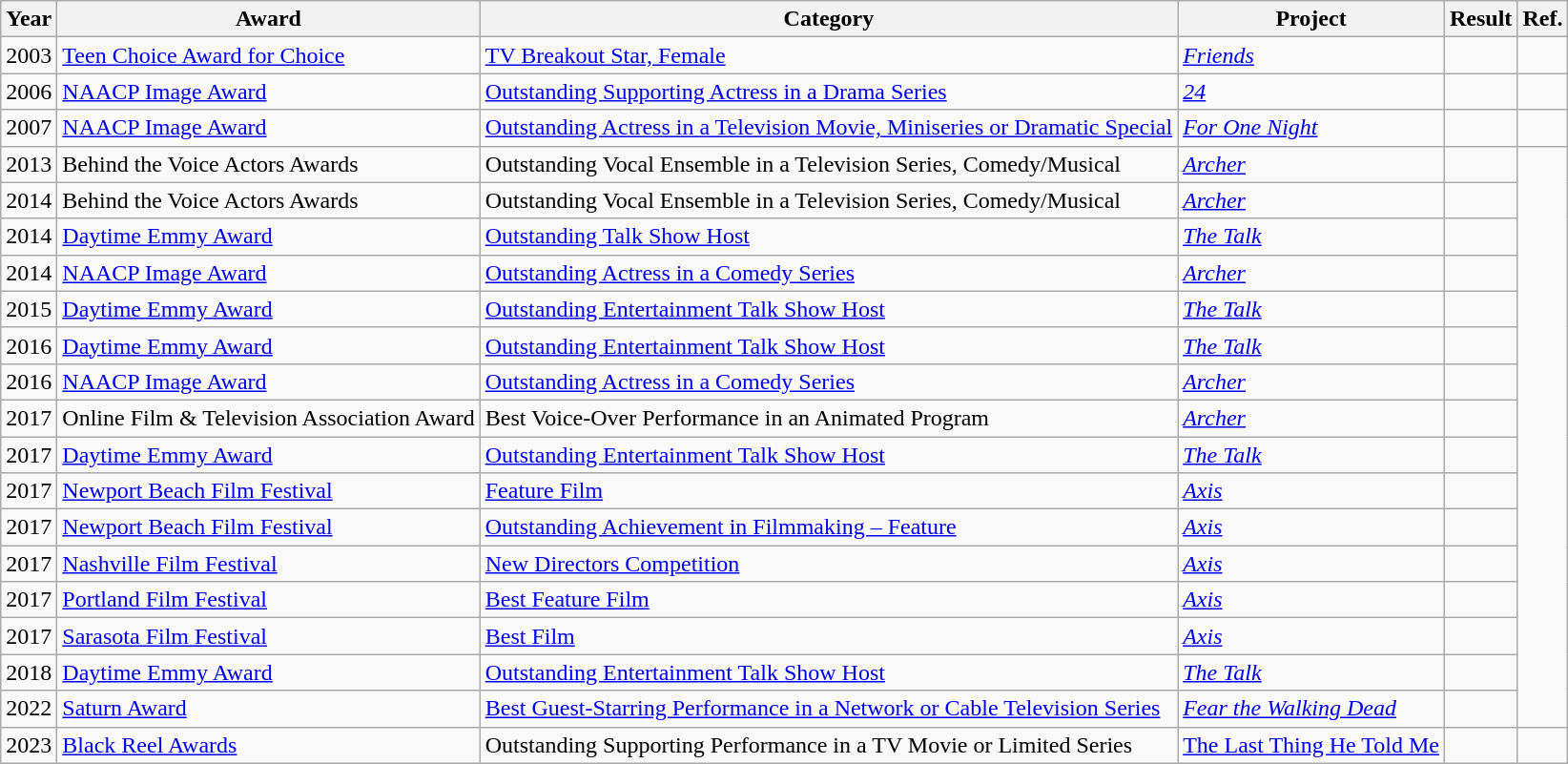<table class="wikitable">
<tr>
<th>Year</th>
<th>Award</th>
<th>Category</th>
<th>Project</th>
<th>Result</th>
<th>Ref.</th>
</tr>
<tr>
<td>2003</td>
<td><a href='#'>Teen Choice Award for Choice</a></td>
<td><a href='#'>TV Breakout Star, Female</a></td>
<td><em><a href='#'>Friends</a></em></td>
<td></td>
<td></td>
</tr>
<tr>
<td>2006</td>
<td><a href='#'>NAACP Image Award</a></td>
<td><a href='#'>Outstanding Supporting Actress in a Drama Series</a></td>
<td><em><a href='#'>24</a></em></td>
<td></td>
<td></td>
</tr>
<tr>
<td>2007</td>
<td><a href='#'>NAACP Image Award</a></td>
<td><a href='#'>Outstanding Actress in a Television Movie, Miniseries or Dramatic Special</a></td>
<td><em><a href='#'>For One Night</a></em></td>
<td></td>
<td></td>
</tr>
<tr>
<td>2013</td>
<td>Behind the Voice Actors Awards</td>
<td>Outstanding Vocal Ensemble in a Television Series, Comedy/Musical</td>
<td><em><a href='#'>Archer</a></em></td>
<td></td>
<td rowspan="16"></td>
</tr>
<tr>
<td>2014</td>
<td>Behind the Voice Actors Awards</td>
<td>Outstanding Vocal Ensemble in a Television Series, Comedy/Musical</td>
<td><em><a href='#'>Archer</a></em></td>
<td></td>
</tr>
<tr>
<td>2014</td>
<td><a href='#'>Daytime Emmy Award</a></td>
<td><a href='#'>Outstanding Talk Show Host</a></td>
<td><em><a href='#'>The Talk</a></em></td>
<td></td>
</tr>
<tr>
<td>2014</td>
<td><a href='#'>NAACP Image Award</a></td>
<td><a href='#'>Outstanding Actress in a Comedy Series</a></td>
<td><em><a href='#'>Archer</a></em></td>
<td></td>
</tr>
<tr>
<td>2015</td>
<td><a href='#'>Daytime Emmy Award</a></td>
<td><a href='#'>Outstanding Entertainment Talk Show Host</a></td>
<td><em><a href='#'>The Talk</a></em></td>
<td></td>
</tr>
<tr>
<td>2016</td>
<td><a href='#'>Daytime Emmy Award</a></td>
<td><a href='#'>Outstanding Entertainment Talk Show Host</a></td>
<td><em><a href='#'>The Talk</a></em></td>
<td></td>
</tr>
<tr>
<td>2016</td>
<td><a href='#'>NAACP Image Award</a></td>
<td><a href='#'>Outstanding Actress in a Comedy Series</a></td>
<td><em><a href='#'>Archer</a></em></td>
<td></td>
</tr>
<tr>
<td>2017</td>
<td>Online Film & Television Association Award</td>
<td>Best Voice-Over Performance in an Animated Program</td>
<td><em><a href='#'>Archer</a></em></td>
<td></td>
</tr>
<tr>
<td>2017</td>
<td><a href='#'>Daytime Emmy Award</a></td>
<td><a href='#'>Outstanding Entertainment Talk Show Host</a></td>
<td><em><a href='#'>The Talk</a></em></td>
<td></td>
</tr>
<tr>
<td>2017</td>
<td><a href='#'>Newport Beach Film Festival</a></td>
<td><a href='#'>Feature Film</a></td>
<td><em><a href='#'>Axis</a></em></td>
<td></td>
</tr>
<tr>
<td>2017</td>
<td><a href='#'>Newport Beach Film Festival</a></td>
<td><a href='#'>Outstanding Achievement in Filmmaking – Feature</a></td>
<td><em><a href='#'>Axis</a></em></td>
<td></td>
</tr>
<tr>
<td>2017</td>
<td><a href='#'>Nashville Film Festival</a></td>
<td><a href='#'>New Directors Competition</a></td>
<td><em><a href='#'>Axis</a></em></td>
<td></td>
</tr>
<tr>
<td>2017</td>
<td><a href='#'>Portland Film Festival</a></td>
<td><a href='#'>Best Feature Film</a></td>
<td><em><a href='#'>Axis</a></em></td>
<td></td>
</tr>
<tr>
<td>2017</td>
<td><a href='#'>Sarasota Film Festival</a></td>
<td><a href='#'>Best Film</a></td>
<td><em><a href='#'>Axis</a></em></td>
<td></td>
</tr>
<tr>
<td>2018</td>
<td><a href='#'>Daytime Emmy Award</a></td>
<td><a href='#'>Outstanding Entertainment Talk Show Host</a></td>
<td><em><a href='#'>The Talk</a></em></td>
<td></td>
</tr>
<tr>
<td>2022</td>
<td><a href='#'>Saturn Award</a></td>
<td><a href='#'>Best Guest-Starring Performance in a Network or Cable Television Series</a></td>
<td><em><a href='#'>Fear the Walking Dead</a></em></td>
<td></td>
</tr>
<tr>
<td>2023</td>
<td><a href='#'>Black Reel Awards</a></td>
<td>Outstanding Supporting Performance in a TV Movie or Limited Series</td>
<td><a href='#'>The Last Thing He Told Me</a></td>
<td></td>
<td></td>
</tr>
</table>
